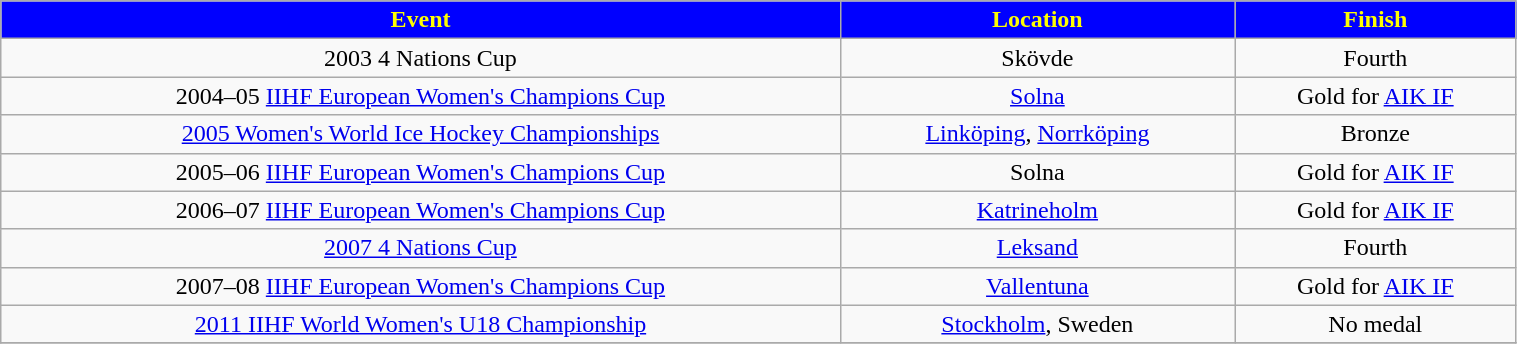<table class="wikitable" width="80%">
<tr align="center"  style="background:blue;color:yellow;">
<td><strong>Event</strong></td>
<td><strong>Location</strong></td>
<td><strong>Finish</strong></td>
</tr>
<tr align="center" bgcolor="">
<td>2003  4 Nations Cup</td>
<td>Skövde</td>
<td>Fourth</td>
</tr>
<tr align="center" bgcolor="">
<td>2004–05 <a href='#'>IIHF European Women's Champions Cup</a></td>
<td><a href='#'>Solna</a></td>
<td> Gold for <a href='#'>AIK IF</a></td>
</tr>
<tr align="center" bgcolor="">
<td><a href='#'>2005 Women's World Ice Hockey Championships</a></td>
<td><a href='#'>Linköping</a>, <a href='#'>Norrköping</a></td>
<td> Bronze</td>
</tr>
<tr align="center" bgcolor="">
<td>2005–06 <a href='#'>IIHF European Women's Champions Cup</a></td>
<td>Solna</td>
<td> Gold for <a href='#'>AIK IF</a></td>
</tr>
<tr align="center" bgcolor="">
<td>2006–07 <a href='#'>IIHF European Women's Champions Cup</a></td>
<td><a href='#'>Katrineholm</a></td>
<td> Gold for <a href='#'>AIK IF</a></td>
</tr>
<tr align="center" bgcolor="">
<td><a href='#'>2007 4 Nations Cup</a></td>
<td><a href='#'>Leksand</a></td>
<td>Fourth</td>
</tr>
<tr align="center" bgcolor="">
<td>2007–08 <a href='#'>IIHF European Women's Champions Cup</a></td>
<td><a href='#'>Vallentuna</a></td>
<td> Gold for <a href='#'>AIK IF</a></td>
</tr>
<tr align="center" bgcolor="">
<td><a href='#'>2011 IIHF World Women's U18 Championship</a></td>
<td><a href='#'>Stockholm</a>, Sweden</td>
<td>No medal</td>
</tr>
<tr align="center" bgcolor="">
</tr>
</table>
